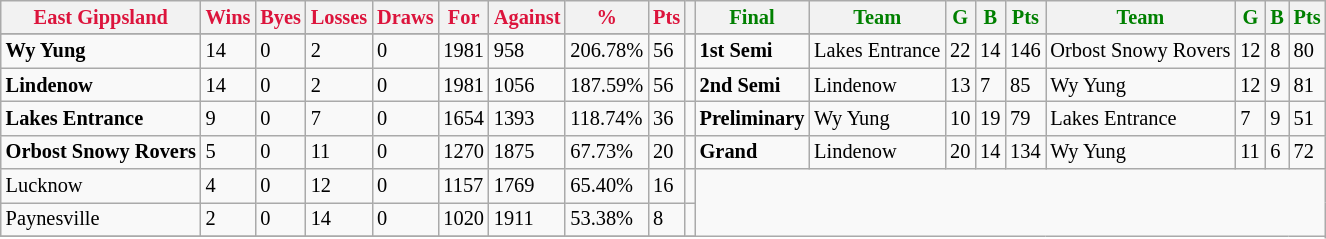<table style="font-size: 85%; text-align: left;" class="wikitable">
<tr>
<th style="color:crimson">East Gippsland</th>
<th style="color:crimson">Wins</th>
<th style="color:crimson">Byes</th>
<th style="color:crimson">Losses</th>
<th style="color:crimson">Draws</th>
<th style="color:crimson">For</th>
<th style="color:crimson">Against</th>
<th style="color:crimson">%</th>
<th style="color:crimson">Pts</th>
<th></th>
<th style="color:green">Final</th>
<th style="color:green">Team</th>
<th style="color:green">G</th>
<th style="color:green">B</th>
<th style="color:green">Pts</th>
<th style="color:green">Team</th>
<th style="color:green">G</th>
<th style="color:green">B</th>
<th style="color:green">Pts</th>
</tr>
<tr>
</tr>
<tr>
</tr>
<tr>
<td><strong>	Wy Yung	</strong></td>
<td>14</td>
<td>0</td>
<td>2</td>
<td>0</td>
<td>1981</td>
<td>958</td>
<td>206.78%</td>
<td>56</td>
<td></td>
<td><strong>1st Semi</strong></td>
<td>Lakes Entrance</td>
<td>22</td>
<td>14</td>
<td>146</td>
<td>Orbost Snowy Rovers</td>
<td>12</td>
<td>8</td>
<td>80</td>
</tr>
<tr>
<td><strong>	Lindenow	</strong></td>
<td>14</td>
<td>0</td>
<td>2</td>
<td>0</td>
<td>1981</td>
<td>1056</td>
<td>187.59%</td>
<td>56</td>
<td></td>
<td><strong>2nd Semi</strong></td>
<td>Lindenow</td>
<td>13</td>
<td>7</td>
<td>85</td>
<td>Wy Yung</td>
<td>12</td>
<td>9</td>
<td>81</td>
</tr>
<tr>
<td><strong>	Lakes Entrance	</strong></td>
<td>9</td>
<td>0</td>
<td>7</td>
<td>0</td>
<td>1654</td>
<td>1393</td>
<td>118.74%</td>
<td>36</td>
<td></td>
<td><strong>Preliminary</strong></td>
<td>Wy Yung</td>
<td>10</td>
<td>19</td>
<td>79</td>
<td>Lakes Entrance</td>
<td>7</td>
<td>9</td>
<td>51</td>
</tr>
<tr>
<td><strong>	Orbost Snowy Rovers	</strong></td>
<td>5</td>
<td>0</td>
<td>11</td>
<td>0</td>
<td>1270</td>
<td>1875</td>
<td>67.73%</td>
<td>20</td>
<td></td>
<td><strong>Grand</strong></td>
<td>Lindenow</td>
<td>20</td>
<td>14</td>
<td>134</td>
<td>Wy Yung</td>
<td>11</td>
<td>6</td>
<td>72</td>
</tr>
<tr>
<td>Lucknow</td>
<td>4</td>
<td>0</td>
<td>12</td>
<td>0</td>
<td>1157</td>
<td>1769</td>
<td>65.40%</td>
<td>16</td>
<td></td>
</tr>
<tr>
<td>Paynesville</td>
<td>2</td>
<td>0</td>
<td>14</td>
<td>0</td>
<td>1020</td>
<td>1911</td>
<td>53.38%</td>
<td>8</td>
<td></td>
</tr>
<tr>
</tr>
</table>
